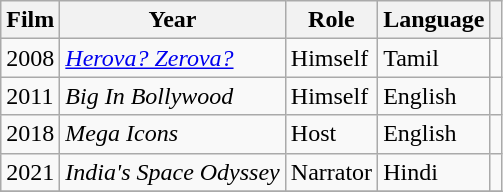<table class="wikitable sortable">
<tr>
<th>Film</th>
<th>Year</th>
<th>Role</th>
<th>Language</th>
<th scope="col" class="unsortable"></th>
</tr>
<tr>
<td>2008</td>
<td><em><a href='#'>Herova? Zerova?</a></em></td>
<td>Himself</td>
<td>Tamil</td>
<td style="text-align:center;"></td>
</tr>
<tr>
<td>2011</td>
<td><em>Big In Bollywood</em></td>
<td>Himself</td>
<td>English</td>
<td style="text-align:center;"></td>
</tr>
<tr>
<td>2018</td>
<td><em>Mega Icons</em></td>
<td>Host</td>
<td>English</td>
<td style="text-align:center;"></td>
</tr>
<tr>
<td>2021</td>
<td><em>India's Space Odyssey</em></td>
<td>Narrator</td>
<td>Hindi</td>
<td style="text-align:center;"></td>
</tr>
<tr>
</tr>
</table>
